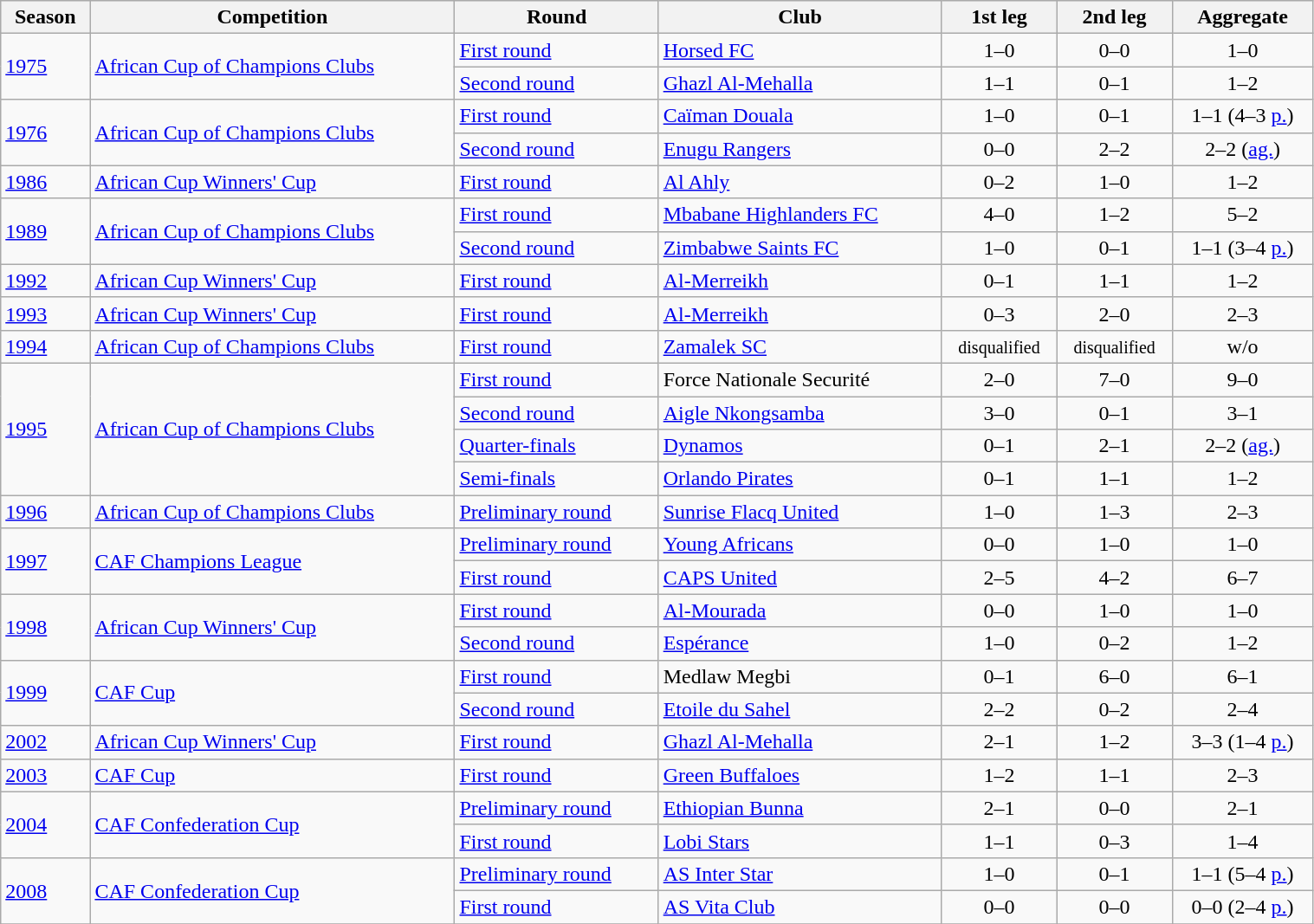<table class="wikitable" style="width:80%; font-size:100%">
<tr bgcolor="#efefef">
<th>Season</th>
<th>Competition</th>
<th>Round</th>
<th>Club</th>
<th>1st leg</th>
<th>2nd leg</th>
<th>Aggregate</th>
</tr>
<tr>
<td rowspan="2"><a href='#'>1975</a></td>
<td rowspan="2"><a href='#'>African Cup of Champions Clubs</a></td>
<td><a href='#'>First round</a></td>
<td> <a href='#'>Horsed FC</a></td>
<td style="text-align:center;">1–0</td>
<td style="text-align:center;">0–0</td>
<td style="text-align:center;">1–0</td>
</tr>
<tr>
<td><a href='#'>Second round</a></td>
<td> <a href='#'>Ghazl Al-Mehalla</a></td>
<td style="text-align:center;">1–1</td>
<td style="text-align:center;">0–1</td>
<td style="text-align:center;">1–2</td>
</tr>
<tr>
<td rowspan="2"><a href='#'>1976</a></td>
<td rowspan="2"><a href='#'>African Cup of Champions Clubs</a></td>
<td><a href='#'>First round</a></td>
<td> <a href='#'>Caïman Douala</a></td>
<td style="text-align:center;">1–0</td>
<td style="text-align:center;">0–1</td>
<td style="text-align:center;">1–1 (4–3 <a href='#'>p.</a>)</td>
</tr>
<tr>
<td><a href='#'>Second round</a></td>
<td> <a href='#'>Enugu Rangers</a></td>
<td style="text-align:center;">0–0</td>
<td style="text-align:center;">2–2</td>
<td style="text-align:center;">2–2 (<a href='#'>ag.</a>)</td>
</tr>
<tr>
<td><a href='#'>1986</a></td>
<td><a href='#'>African Cup Winners' Cup</a></td>
<td><a href='#'>First round</a></td>
<td> <a href='#'>Al Ahly</a></td>
<td style="text-align:center;">0–2</td>
<td style="text-align:center;">1–0</td>
<td style="text-align:center;">1–2</td>
</tr>
<tr>
<td rowspan="2"><a href='#'>1989</a></td>
<td rowspan="2"><a href='#'>African Cup of Champions Clubs</a></td>
<td><a href='#'>First round</a></td>
<td> <a href='#'>Mbabane Highlanders FC</a></td>
<td style="text-align:center;">4–0</td>
<td style="text-align:center;">1–2</td>
<td style="text-align:center;">5–2</td>
</tr>
<tr>
<td><a href='#'>Second round</a></td>
<td> <a href='#'>Zimbabwe Saints FC</a></td>
<td style="text-align:center;">1–0</td>
<td style="text-align:center;">0–1</td>
<td style="text-align:center;">1–1 (3–4 <a href='#'>p.</a>)</td>
</tr>
<tr>
<td><a href='#'>1992</a></td>
<td><a href='#'>African Cup Winners' Cup</a></td>
<td><a href='#'>First round</a></td>
<td> <a href='#'>Al-Merreikh</a></td>
<td style="text-align:center;">0–1</td>
<td style="text-align:center;">1–1</td>
<td style="text-align:center;">1–2</td>
</tr>
<tr>
<td><a href='#'>1993</a></td>
<td><a href='#'>African Cup Winners' Cup</a></td>
<td><a href='#'>First round</a></td>
<td> <a href='#'>Al-Merreikh</a></td>
<td style="text-align:center;">0–3</td>
<td style="text-align:center;">2–0</td>
<td style="text-align:center;">2–3</td>
</tr>
<tr>
<td><a href='#'>1994</a></td>
<td><a href='#'>African Cup of Champions Clubs</a></td>
<td><a href='#'>First round</a></td>
<td> <a href='#'>Zamalek SC</a></td>
<td style="text-align:center;"><small>disqualified</small></td>
<td style="text-align:center;"><small>disqualified</small></td>
<td style="text-align:center;">w/o</td>
</tr>
<tr>
<td rowspan="4"><a href='#'>1995</a></td>
<td rowspan="4"><a href='#'>African Cup of Champions Clubs</a></td>
<td><a href='#'>First round</a></td>
<td> Force Nationale Securité</td>
<td style="text-align:center;">2–0</td>
<td style="text-align:center;">7–0</td>
<td style="text-align:center;">9–0</td>
</tr>
<tr>
<td><a href='#'>Second round</a></td>
<td> <a href='#'>Aigle Nkongsamba</a></td>
<td style="text-align:center;">3–0</td>
<td style="text-align:center;">0–1</td>
<td style="text-align:center;">3–1</td>
</tr>
<tr>
<td><a href='#'>Quarter-finals</a></td>
<td> <a href='#'>Dynamos</a></td>
<td style="text-align:center;">0–1</td>
<td style="text-align:center;">2–1</td>
<td style="text-align:center;">2–2 (<a href='#'>ag.</a>)</td>
</tr>
<tr>
<td><a href='#'>Semi-finals</a></td>
<td> <a href='#'>Orlando Pirates</a></td>
<td style="text-align:center;">0–1</td>
<td style="text-align:center;">1–1</td>
<td style="text-align:center;">1–2</td>
</tr>
<tr>
<td><a href='#'>1996</a></td>
<td><a href='#'>African Cup of Champions Clubs</a></td>
<td><a href='#'>Preliminary round</a></td>
<td> <a href='#'>Sunrise Flacq United</a></td>
<td style="text-align:center;">1–0</td>
<td style="text-align:center;">1–3</td>
<td style="text-align:center;">2–3</td>
</tr>
<tr>
<td rowspan="2"><a href='#'>1997</a></td>
<td rowspan="2"><a href='#'>CAF Champions League</a></td>
<td><a href='#'>Preliminary round</a></td>
<td> <a href='#'>Young Africans</a></td>
<td style="text-align:center;">0–0</td>
<td style="text-align:center;">1–0</td>
<td style="text-align:center;">1–0</td>
</tr>
<tr>
<td><a href='#'>First round</a></td>
<td> <a href='#'>CAPS United</a></td>
<td style="text-align:center;">2–5</td>
<td style="text-align:center;">4–2</td>
<td style="text-align:center;">6–7</td>
</tr>
<tr>
<td rowspan="2"><a href='#'>1998</a></td>
<td rowspan="2"><a href='#'>African Cup Winners' Cup</a></td>
<td><a href='#'>First round</a></td>
<td> <a href='#'>Al-Mourada</a></td>
<td style="text-align:center;">0–0</td>
<td style="text-align:center;">1–0</td>
<td style="text-align:center;">1–0</td>
</tr>
<tr>
<td><a href='#'>Second round</a></td>
<td> <a href='#'>Espérance</a></td>
<td style="text-align:center;">1–0</td>
<td style="text-align:center;">0–2</td>
<td style="text-align:center;">1–2</td>
</tr>
<tr>
<td rowspan="2"><a href='#'>1999</a></td>
<td rowspan="2"><a href='#'>CAF Cup</a></td>
<td><a href='#'>First round</a></td>
<td> Medlaw Megbi</td>
<td style="text-align:center;">0–1</td>
<td style="text-align:center;">6–0</td>
<td style="text-align:center;">6–1</td>
</tr>
<tr>
<td><a href='#'>Second round</a></td>
<td> <a href='#'>Etoile du Sahel</a></td>
<td style="text-align:center;">2–2</td>
<td style="text-align:center;">0–2</td>
<td style="text-align:center;">2–4</td>
</tr>
<tr>
<td><a href='#'>2002</a></td>
<td><a href='#'>African Cup Winners' Cup</a></td>
<td><a href='#'>First round</a></td>
<td> <a href='#'>Ghazl Al-Mehalla</a></td>
<td style="text-align:center;">2–1</td>
<td style="text-align:center;">1–2</td>
<td style="text-align:center;">3–3 (1–4 <a href='#'>p.</a>)</td>
</tr>
<tr>
<td><a href='#'>2003</a></td>
<td><a href='#'>CAF Cup</a></td>
<td><a href='#'>First round</a></td>
<td> <a href='#'>Green Buffaloes</a></td>
<td style="text-align:center;">1–2</td>
<td style="text-align:center;">1–1</td>
<td style="text-align:center;">2–3</td>
</tr>
<tr>
<td rowspan="2"><a href='#'>2004</a></td>
<td rowspan="2"><a href='#'>CAF Confederation Cup</a></td>
<td><a href='#'>Preliminary round</a></td>
<td> <a href='#'>Ethiopian Bunna</a></td>
<td style="text-align:center;">2–1</td>
<td style="text-align:center;">0–0</td>
<td style="text-align:center;">2–1</td>
</tr>
<tr>
<td><a href='#'>First round</a></td>
<td> <a href='#'>Lobi Stars</a></td>
<td style="text-align:center;">1–1</td>
<td style="text-align:center;">0–3</td>
<td style="text-align:center;">1–4</td>
</tr>
<tr>
<td rowspan="2"><a href='#'>2008</a></td>
<td rowspan="2"><a href='#'>CAF Confederation Cup</a></td>
<td><a href='#'>Preliminary round</a></td>
<td> <a href='#'>AS Inter Star</a></td>
<td style="text-align:center;">1–0</td>
<td style="text-align:center;">0–1</td>
<td style="text-align:center;">1–1 (5–4 <a href='#'>p.</a>)</td>
</tr>
<tr>
<td><a href='#'>First round</a></td>
<td> <a href='#'>AS Vita Club</a></td>
<td style="text-align:center;">0–0</td>
<td style="text-align:center;">0–0</td>
<td style="text-align:center;">0–0 (2–4 <a href='#'>p.</a>)</td>
</tr>
<tr>
</tr>
</table>
